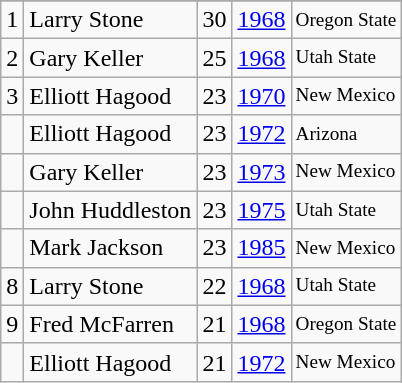<table class="wikitable">
<tr>
</tr>
<tr>
<td>1</td>
<td>Larry Stone</td>
<td>30</td>
<td><a href='#'>1968</a></td>
<td style="font-size:80%;">Oregon State</td>
</tr>
<tr>
<td>2</td>
<td>Gary Keller</td>
<td>25</td>
<td><a href='#'>1968</a></td>
<td style="font-size:80%;">Utah State</td>
</tr>
<tr>
<td>3</td>
<td>Elliott Hagood</td>
<td>23</td>
<td><a href='#'>1970</a></td>
<td style="font-size:80%;">New Mexico</td>
</tr>
<tr>
<td></td>
<td>Elliott Hagood</td>
<td>23</td>
<td><a href='#'>1972</a></td>
<td style="font-size:80%;">Arizona</td>
</tr>
<tr>
<td></td>
<td>Gary Keller</td>
<td>23</td>
<td><a href='#'>1973</a></td>
<td style="font-size:80%;">New Mexico</td>
</tr>
<tr>
<td></td>
<td>John Huddleston</td>
<td>23</td>
<td><a href='#'>1975</a></td>
<td style="font-size:80%;">Utah State</td>
</tr>
<tr>
<td></td>
<td>Mark Jackson</td>
<td>23</td>
<td><a href='#'>1985</a></td>
<td style="font-size:80%;">New Mexico</td>
</tr>
<tr>
<td>8</td>
<td>Larry Stone</td>
<td>22</td>
<td><a href='#'>1968</a></td>
<td style="font-size:80%;">Utah State</td>
</tr>
<tr>
<td>9</td>
<td>Fred McFarren</td>
<td>21</td>
<td><a href='#'>1968</a></td>
<td style="font-size:80%;">Oregon State</td>
</tr>
<tr>
<td></td>
<td>Elliott Hagood</td>
<td>21</td>
<td><a href='#'>1972</a></td>
<td style="font-size:80%;">New Mexico</td>
</tr>
</table>
